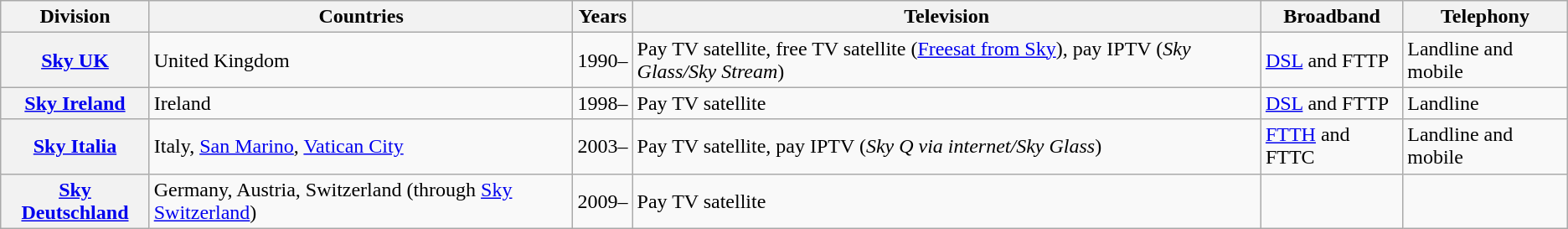<table class="wikitable sortable">
<tr>
<th scope="col">Division</th>
<th scope="col">Countries</th>
<th scope="col">Years</th>
<th scope="col">Television</th>
<th scope="col">Broadband</th>
<th scope="col">Telephony</th>
</tr>
<tr>
<th scope="row"><a href='#'>Sky UK</a></th>
<td>United Kingdom</td>
<td>1990–</td>
<td>Pay TV satellite, free TV satellite (<a href='#'>Freesat from Sky</a>), pay IPTV (<em>Sky Glass/Sky Stream</em>)</td>
<td><a href='#'>DSL</a> and FTTP</td>
<td>Landline and mobile</td>
</tr>
<tr>
<th scope="row"><a href='#'>Sky Ireland</a></th>
<td>Ireland</td>
<td>1998–</td>
<td>Pay TV satellite</td>
<td><a href='#'>DSL</a> and FTTP</td>
<td>Landline</td>
</tr>
<tr>
<th scope="row"><a href='#'>Sky Italia</a></th>
<td>Italy, <a href='#'>San Marino</a>, <a href='#'>Vatican City</a></td>
<td>2003–</td>
<td>Pay TV satellite, pay IPTV (<em>Sky Q via internet/Sky Glass</em>)</td>
<td><a href='#'>FTTH</a> and FTTC</td>
<td>Landline and mobile</td>
</tr>
<tr>
<th scope="row"><a href='#'>Sky Deutschland</a></th>
<td>Germany, Austria, Switzerland (through <a href='#'>Sky Switzerland</a>)</td>
<td>2009–</td>
<td>Pay TV satellite</td>
<td></td>
<td></td>
</tr>
</table>
